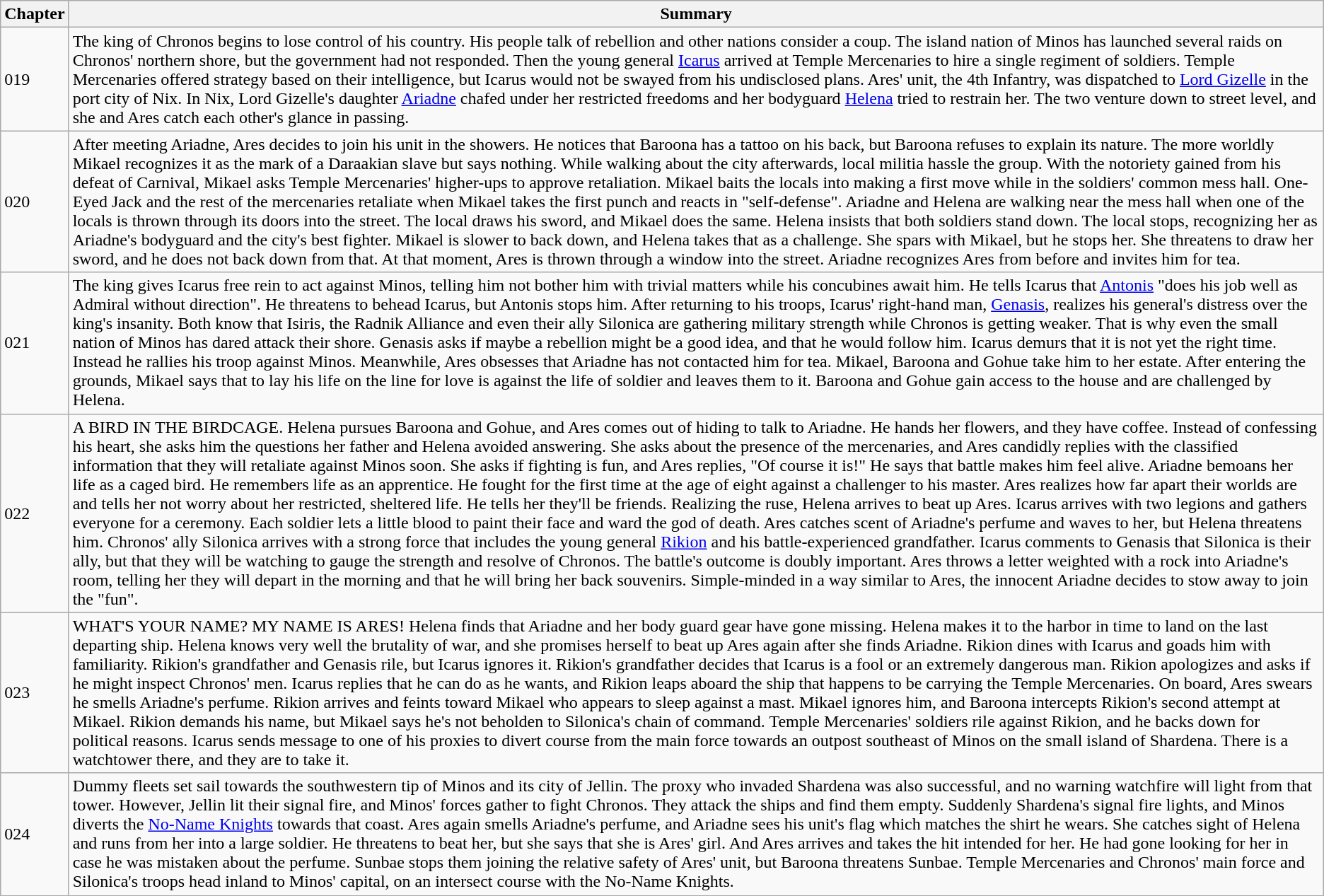<table class="wikitable">
<tr>
<th>Chapter</th>
<th>Summary</th>
</tr>
<tr>
<td>019</td>
<td>The king of Chronos begins to lose control of his country. His people talk of rebellion and other nations consider a coup. The island nation of Minos has launched several raids on Chronos' northern shore, but the government had not responded. Then the young general <a href='#'>Icarus</a> arrived at Temple Mercenaries to hire a single regiment of soldiers. Temple Mercenaries offered strategy based on their intelligence, but Icarus would not be swayed from his undisclosed plans. Ares' unit, the 4th Infantry, was dispatched to <a href='#'>Lord Gizelle</a> in the port city of Nix. In Nix, Lord Gizelle's daughter <a href='#'>Ariadne</a> chafed under her restricted freedoms and her bodyguard <a href='#'>Helena</a> tried to restrain her. The two venture down to street level, and she and Ares catch each other's glance in passing.</td>
</tr>
<tr>
<td>020</td>
<td>After meeting Ariadne, Ares decides to join his unit in the showers. He notices that Baroona has a tattoo on his back, but Baroona refuses to explain its nature. The more worldly Mikael recognizes it as the mark of a Daraakian slave but says nothing. While walking about the city afterwards, local militia hassle the group. With the notoriety gained from his defeat of Carnival, Mikael asks Temple Mercenaries' higher-ups to approve retaliation. Mikael baits the locals into making a first move while in the soldiers' common mess hall. One-Eyed Jack and the rest of the mercenaries retaliate when Mikael takes the first punch and reacts in "self-defense". Ariadne and Helena are walking near the mess hall when one of the locals is thrown through its doors into the street. The local draws his sword, and Mikael does the same. Helena insists that both soldiers stand down. The local stops, recognizing her as Ariadne's bodyguard and the city's best fighter. Mikael is slower to back down, and Helena takes that as a challenge. She spars with Mikael, but he stops her. She threatens to draw her sword, and he does not back down from that. At that moment, Ares is thrown through a window into the street. Ariadne recognizes Ares from before and invites him for tea.</td>
</tr>
<tr>
<td>021</td>
<td>The king gives Icarus free rein to act against Minos, telling him not bother him with trivial matters while his concubines await him. He tells Icarus that <a href='#'>Antonis</a> "does his job well as Admiral without direction". He threatens to behead Icarus, but Antonis stops him. After returning to his troops, Icarus' right-hand man, <a href='#'>Genasis</a>, realizes his general's distress over the king's insanity. Both know that Isiris, the Radnik Alliance and even their ally Silonica are gathering military strength while Chronos is getting weaker. That is why even the small nation of Minos has dared attack their shore. Genasis asks if maybe a rebellion might be a good idea, and that he would follow him. Icarus demurs that it is not yet the right time. Instead he rallies his troop against Minos. Meanwhile, Ares obsesses that Ariadne has not contacted him for tea. Mikael, Baroona and Gohue take him to her estate. After entering the grounds, Mikael says that to lay his life on the line for love is against the life of soldier and leaves them to it. Baroona and Gohue gain access to the house and are challenged by Helena.</td>
</tr>
<tr>
<td>022</td>
<td>A BIRD IN THE BIRDCAGE. Helena pursues Baroona and Gohue, and Ares comes out of hiding to talk to Ariadne. He hands her flowers, and they have coffee. Instead of confessing his heart, she asks him the questions her father and Helena avoided answering. She asks about the presence of the mercenaries, and Ares candidly replies with the classified information that they will retaliate against Minos soon. She asks if fighting is fun, and Ares replies, "Of course it is!" He says that battle makes him feel alive. Ariadne bemoans her life as a caged bird. He remembers life as an apprentice. He fought for the first time at the age of eight against a challenger to his master. Ares realizes how far apart their worlds are and tells her not worry about her restricted, sheltered life. He tells her they'll be friends. Realizing the ruse, Helena arrives to beat up Ares. Icarus arrives with two legions and gathers everyone for a ceremony. Each soldier lets a little blood to paint their face and ward the god of death. Ares catches scent of Ariadne's perfume and waves to her, but Helena threatens him. Chronos' ally Silonica arrives with a strong force that includes the young general <a href='#'>Rikion</a> and his battle-experienced grandfather.  Icarus comments to Genasis that Silonica is their ally, but that they will be watching to gauge the strength and resolve of Chronos. The battle's outcome is doubly important. Ares throws a letter weighted with a rock into Ariadne's room, telling her they will depart in the morning and that he will bring her back souvenirs. Simple-minded in a way similar to Ares, the innocent Ariadne decides to stow away to join the "fun".</td>
</tr>
<tr>
<td>023</td>
<td>WHAT'S YOUR NAME? MY NAME IS ARES! Helena finds that Ariadne and her body guard gear have gone missing. Helena makes it to the harbor in time to land on the last departing ship. Helena knows very well the brutality of war, and she promises herself to beat up Ares again after she finds Ariadne. Rikion dines with Icarus and goads him with familiarity. Rikion's grandfather and Genasis rile, but Icarus ignores it. Rikion's grandfather decides that Icarus is a fool or an extremely dangerous man. Rikion apologizes and asks if he might inspect Chronos' men. Icarus replies that he can do as he wants, and Rikion leaps aboard the ship that happens to be carrying the Temple Mercenaries. On board, Ares swears he smells Ariadne's perfume. Rikion arrives and feints toward Mikael who appears to sleep against a mast. Mikael ignores him, and Baroona intercepts Rikion's second attempt at Mikael. Rikion demands his name, but Mikael says he's not beholden to Silonica's chain of command. Temple Mercenaries' soldiers rile against Rikion, and he backs down for political reasons. Icarus sends message to one of his proxies to divert course from the main force towards an outpost southeast of Minos on the small island of Shardena. There is a watchtower there, and they are to take it.</td>
</tr>
<tr>
<td>024</td>
<td>Dummy fleets set sail towards the southwestern tip of Minos and its city of Jellin. The proxy who invaded Shardena was also successful, and no warning watchfire will light from that tower. However, Jellin lit their signal fire, and Minos' forces gather to fight Chronos. They attack the ships and find them empty. Suddenly Shardena's signal fire lights, and Minos diverts the <a href='#'>No-Name Knights</a> towards that coast. Ares again smells Ariadne's perfume, and Ariadne sees his unit's flag which matches the shirt he wears. She catches sight of Helena and runs from her into a large soldier. He threatens to beat her, but she says that she is Ares' girl. And Ares arrives and takes the hit intended for her. He had gone looking for her in case he was mistaken about the perfume. Sunbae stops them joining the relative safety of Ares' unit, but Baroona threatens Sunbae. Temple Mercenaries and Chronos' main force and Silonica's troops head inland to Minos' capital, on an intersect course with the No-Name Knights.</td>
</tr>
</table>
